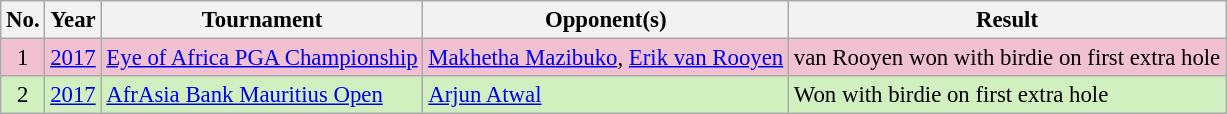<table class="wikitable" style="font-size:95%;">
<tr>
<th>No.</th>
<th>Year</th>
<th>Tournament</th>
<th>Opponent(s)</th>
<th>Result</th>
</tr>
<tr style="background:#F2C1D1;">
<td align=center>1</td>
<td><a href='#'>2017</a></td>
<td><a href='#'>Eye of Africa PGA Championship</a></td>
<td> <a href='#'>Makhetha Mazibuko</a>,  <a href='#'>Erik van Rooyen</a></td>
<td>van Rooyen won with birdie on first extra hole</td>
</tr>
<tr style="background:#D0F0C0;">
<td align=center>2</td>
<td><a href='#'>2017</a></td>
<td><a href='#'>AfrAsia Bank Mauritius Open</a></td>
<td> <a href='#'>Arjun Atwal</a></td>
<td>Won with birdie on first extra hole</td>
</tr>
</table>
